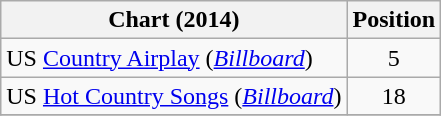<table class="wikitable sortable">
<tr>
<th scope="col">Chart (2014)</th>
<th scope="col">Position</th>
</tr>
<tr>
<td>US <a href='#'>Country Airplay</a> (<em><a href='#'>Billboard</a></em>)</td>
<td align="center">5</td>
</tr>
<tr>
<td>US <a href='#'>Hot Country Songs</a> (<em><a href='#'>Billboard</a></em>)</td>
<td align="center">18</td>
</tr>
<tr>
</tr>
</table>
